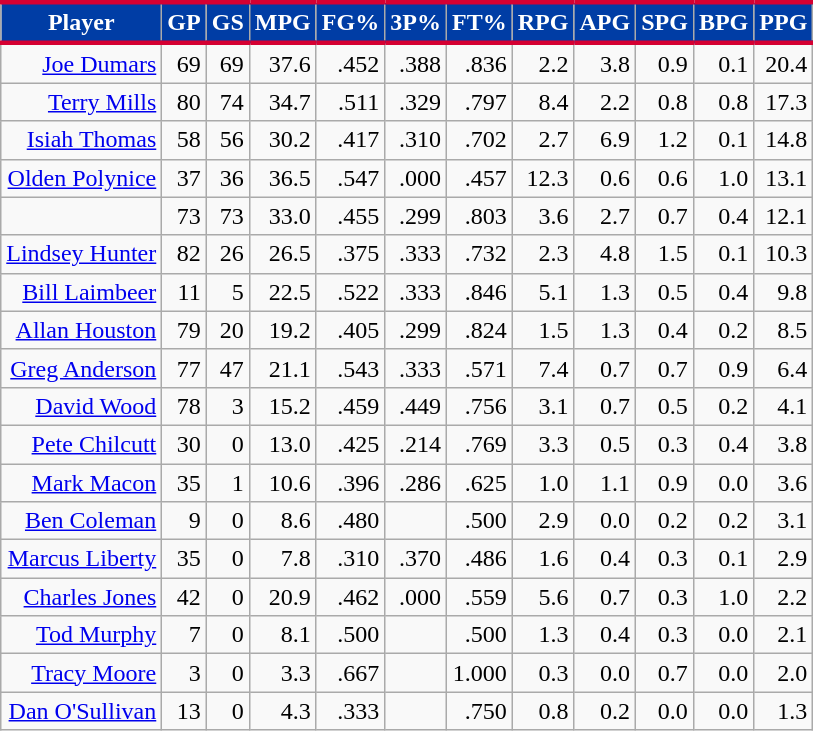<table class="wikitable sortable" style="text-align:right;">
<tr>
<th style="background:#003DA5; color:#FFFFFF; border-top:#D50032 3px solid; border-bottom:#D50032 3px solid;">Player</th>
<th style="background:#003DA5; color:#FFFFFF; border-top:#D50032 3px solid; border-bottom:#D50032 3px solid;">GP</th>
<th style="background:#003DA5; color:#FFFFFF; border-top:#D50032 3px solid; border-bottom:#D50032 3px solid;">GS</th>
<th style="background:#003DA5; color:#FFFFFF; border-top:#D50032 3px solid; border-bottom:#D50032 3px solid;">MPG</th>
<th style="background:#003DA5; color:#FFFFFF; border-top:#D50032 3px solid; border-bottom:#D50032 3px solid;">FG%</th>
<th style="background:#003DA5; color:#FFFFFF; border-top:#D50032 3px solid; border-bottom:#D50032 3px solid;">3P%</th>
<th style="background:#003DA5; color:#FFFFFF; border-top:#D50032 3px solid; border-bottom:#D50032 3px solid;">FT%</th>
<th style="background:#003DA5; color:#FFFFFF; border-top:#D50032 3px solid; border-bottom:#D50032 3px solid;">RPG</th>
<th style="background:#003DA5; color:#FFFFFF; border-top:#D50032 3px solid; border-bottom:#D50032 3px solid;">APG</th>
<th style="background:#003DA5; color:#FFFFFF; border-top:#D50032 3px solid; border-bottom:#D50032 3px solid;">SPG</th>
<th style="background:#003DA5; color:#FFFFFF; border-top:#D50032 3px solid; border-bottom:#D50032 3px solid;">BPG</th>
<th style="background:#003DA5; color:#FFFFFF; border-top:#D50032 3px solid; border-bottom:#D50032 3px solid;">PPG</th>
</tr>
<tr>
<td><a href='#'>Joe Dumars</a></td>
<td>69</td>
<td>69</td>
<td>37.6</td>
<td>.452</td>
<td>.388</td>
<td>.836</td>
<td>2.2</td>
<td>3.8</td>
<td>0.9</td>
<td>0.1</td>
<td>20.4</td>
</tr>
<tr>
<td><a href='#'>Terry Mills</a></td>
<td>80</td>
<td>74</td>
<td>34.7</td>
<td>.511</td>
<td>.329</td>
<td>.797</td>
<td>8.4</td>
<td>2.2</td>
<td>0.8</td>
<td>0.8</td>
<td>17.3</td>
</tr>
<tr>
<td><a href='#'>Isiah Thomas</a></td>
<td>58</td>
<td>56</td>
<td>30.2</td>
<td>.417</td>
<td>.310</td>
<td>.702</td>
<td>2.7</td>
<td>6.9</td>
<td>1.2</td>
<td>0.1</td>
<td>14.8</td>
</tr>
<tr>
<td><a href='#'>Olden Polynice</a></td>
<td>37</td>
<td>36</td>
<td>36.5</td>
<td>.547</td>
<td>.000</td>
<td>.457</td>
<td>12.3</td>
<td>0.6</td>
<td>0.6</td>
<td>1.0</td>
<td>13.1</td>
</tr>
<tr>
<td></td>
<td>73</td>
<td>73</td>
<td>33.0</td>
<td>.455</td>
<td>.299</td>
<td>.803</td>
<td>3.6</td>
<td>2.7</td>
<td>0.7</td>
<td>0.4</td>
<td>12.1</td>
</tr>
<tr>
<td><a href='#'>Lindsey Hunter</a></td>
<td>82</td>
<td>26</td>
<td>26.5</td>
<td>.375</td>
<td>.333</td>
<td>.732</td>
<td>2.3</td>
<td>4.8</td>
<td>1.5</td>
<td>0.1</td>
<td>10.3</td>
</tr>
<tr>
<td><a href='#'>Bill Laimbeer</a></td>
<td>11</td>
<td>5</td>
<td>22.5</td>
<td>.522</td>
<td>.333</td>
<td>.846</td>
<td>5.1</td>
<td>1.3</td>
<td>0.5</td>
<td>0.4</td>
<td>9.8</td>
</tr>
<tr>
<td><a href='#'>Allan Houston</a></td>
<td>79</td>
<td>20</td>
<td>19.2</td>
<td>.405</td>
<td>.299</td>
<td>.824</td>
<td>1.5</td>
<td>1.3</td>
<td>0.4</td>
<td>0.2</td>
<td>8.5</td>
</tr>
<tr>
<td><a href='#'>Greg Anderson</a></td>
<td>77</td>
<td>47</td>
<td>21.1</td>
<td>.543</td>
<td>.333</td>
<td>.571</td>
<td>7.4</td>
<td>0.7</td>
<td>0.7</td>
<td>0.9</td>
<td>6.4</td>
</tr>
<tr>
<td><a href='#'>David Wood</a></td>
<td>78</td>
<td>3</td>
<td>15.2</td>
<td>.459</td>
<td>.449</td>
<td>.756</td>
<td>3.1</td>
<td>0.7</td>
<td>0.5</td>
<td>0.2</td>
<td>4.1</td>
</tr>
<tr>
<td><a href='#'>Pete Chilcutt</a></td>
<td>30</td>
<td>0</td>
<td>13.0</td>
<td>.425</td>
<td>.214</td>
<td>.769</td>
<td>3.3</td>
<td>0.5</td>
<td>0.3</td>
<td>0.4</td>
<td>3.8</td>
</tr>
<tr>
<td><a href='#'>Mark Macon</a></td>
<td>35</td>
<td>1</td>
<td>10.6</td>
<td>.396</td>
<td>.286</td>
<td>.625</td>
<td>1.0</td>
<td>1.1</td>
<td>0.9</td>
<td>0.0</td>
<td>3.6</td>
</tr>
<tr>
<td><a href='#'>Ben Coleman</a></td>
<td>9</td>
<td>0</td>
<td>8.6</td>
<td>.480</td>
<td></td>
<td>.500</td>
<td>2.9</td>
<td>0.0</td>
<td>0.2</td>
<td>0.2</td>
<td>3.1</td>
</tr>
<tr>
<td><a href='#'>Marcus Liberty</a></td>
<td>35</td>
<td>0</td>
<td>7.8</td>
<td>.310</td>
<td>.370</td>
<td>.486</td>
<td>1.6</td>
<td>0.4</td>
<td>0.3</td>
<td>0.1</td>
<td>2.9</td>
</tr>
<tr>
<td><a href='#'>Charles Jones</a></td>
<td>42</td>
<td>0</td>
<td>20.9</td>
<td>.462</td>
<td>.000</td>
<td>.559</td>
<td>5.6</td>
<td>0.7</td>
<td>0.3</td>
<td>1.0</td>
<td>2.2</td>
</tr>
<tr>
<td><a href='#'>Tod Murphy</a></td>
<td>7</td>
<td>0</td>
<td>8.1</td>
<td>.500</td>
<td></td>
<td>.500</td>
<td>1.3</td>
<td>0.4</td>
<td>0.3</td>
<td>0.0</td>
<td>2.1</td>
</tr>
<tr>
<td><a href='#'>Tracy Moore</a></td>
<td>3</td>
<td>0</td>
<td>3.3</td>
<td>.667</td>
<td></td>
<td>1.000</td>
<td>0.3</td>
<td>0.0</td>
<td>0.7</td>
<td>0.0</td>
<td>2.0</td>
</tr>
<tr>
<td><a href='#'>Dan O'Sullivan</a></td>
<td>13</td>
<td>0</td>
<td>4.3</td>
<td>.333</td>
<td></td>
<td>.750</td>
<td>0.8</td>
<td>0.2</td>
<td>0.0</td>
<td>0.0</td>
<td>1.3</td>
</tr>
</table>
